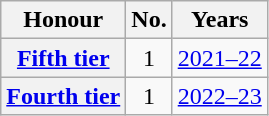<table class="wikitable plainrowheaders">
<tr>
<th scope=col>Honour</th>
<th scope=col>No.</th>
<th scope=col>Years</th>
</tr>
<tr>
<th scope=row><a href='#'>Fifth tier</a></th>
<td align=center>1</td>
<td><a href='#'>2021–22</a></td>
</tr>
<tr>
<th scope=row><a href='#'>Fourth tier</a></th>
<td align=center>1</td>
<td><a href='#'>2022–23</a></td>
</tr>
</table>
